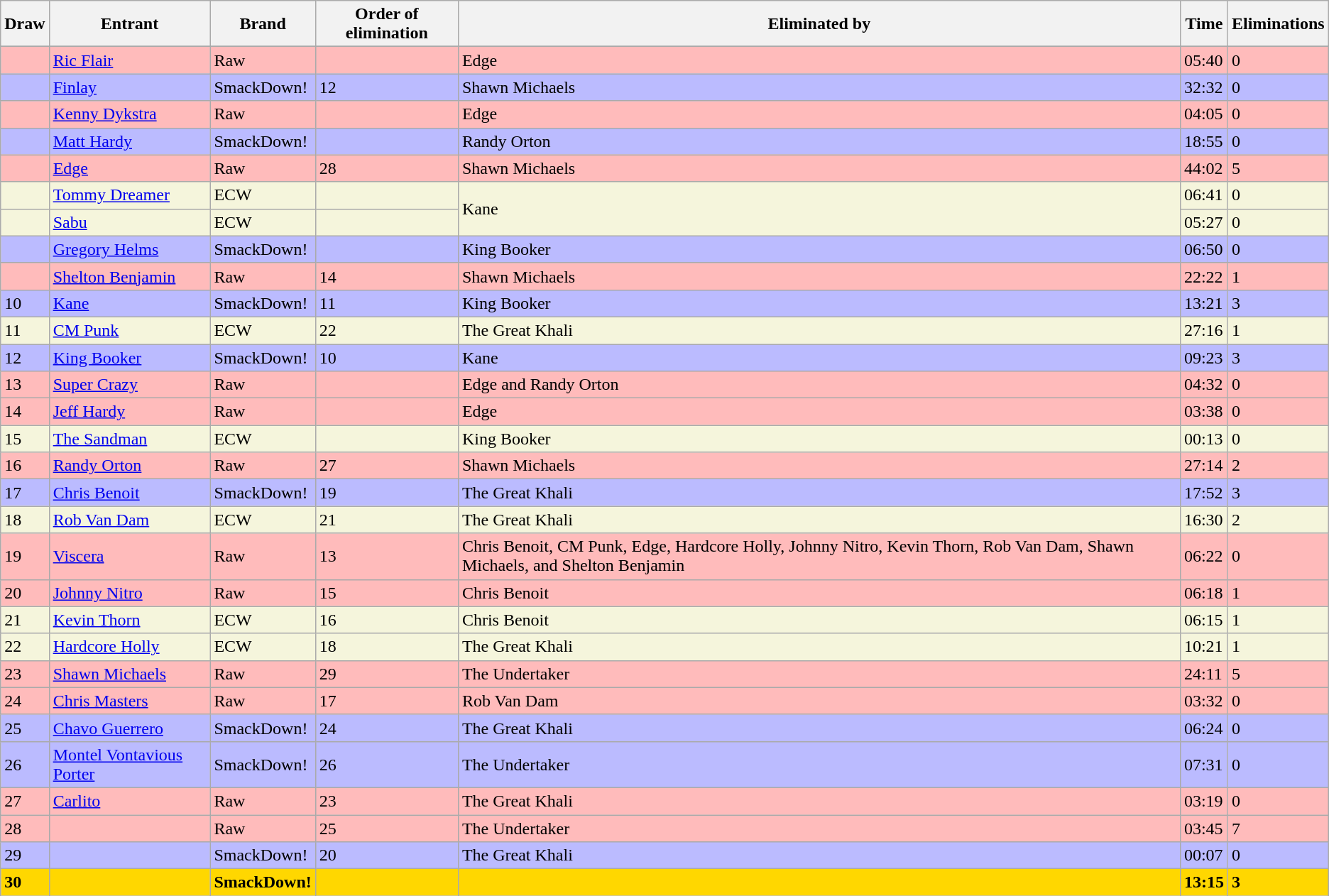<table class="wikitable sortable">
<tr>
<th>Draw</th>
<th>Entrant</th>
<th>Brand</th>
<th>Order of elimination</th>
<th>Eliminated by</th>
<th>Time</th>
<th>Eliminations</th>
</tr>
<tr>
</tr>
<tr style="background: #FBB;">
<td></td>
<td><a href='#'>Ric Flair</a></td>
<td>Raw</td>
<td></td>
<td>Edge</td>
<td>05:40</td>
<td>0</td>
</tr>
<tr style="background: #BBF;">
<td></td>
<td><a href='#'>Finlay</a></td>
<td>SmackDown!</td>
<td>12</td>
<td>Shawn Michaels</td>
<td>32:32</td>
<td>0</td>
</tr>
<tr style="background: #FBB;">
<td></td>
<td><a href='#'>Kenny Dykstra</a></td>
<td>Raw</td>
<td></td>
<td>Edge</td>
<td>04:05</td>
<td>0</td>
</tr>
<tr style="background: #BBF;">
<td></td>
<td><a href='#'>Matt Hardy</a></td>
<td>SmackDown!</td>
<td></td>
<td>Randy Orton</td>
<td>18:55</td>
<td>0</td>
</tr>
<tr style="background: #FBB;">
<td></td>
<td><a href='#'>Edge</a></td>
<td>Raw</td>
<td>28</td>
<td>Shawn Michaels</td>
<td>44:02</td>
<td>5</td>
</tr>
<tr style="background: Beige;">
<td></td>
<td><a href='#'>Tommy Dreamer</a></td>
<td>ECW</td>
<td></td>
<td rowspan="2">Kane</td>
<td>06:41</td>
<td>0</td>
</tr>
<tr style="background: Beige;">
<td></td>
<td><a href='#'>Sabu</a></td>
<td>ECW</td>
<td></td>
<td>05:27</td>
<td>0</td>
</tr>
<tr style="background: #BBF;">
<td></td>
<td><a href='#'>Gregory Helms</a></td>
<td>SmackDown!</td>
<td></td>
<td>King Booker</td>
<td>06:50</td>
<td>0</td>
</tr>
<tr style="background: #FBB;">
<td></td>
<td><a href='#'>Shelton Benjamin</a></td>
<td>Raw</td>
<td>14</td>
<td>Shawn Michaels</td>
<td>22:22</td>
<td>1</td>
</tr>
<tr style="background: #BBF;">
<td>10</td>
<td><a href='#'>Kane</a></td>
<td>SmackDown!</td>
<td>11</td>
<td>King Booker</td>
<td>13:21</td>
<td>3</td>
</tr>
<tr style="background: Beige;">
<td>11</td>
<td><a href='#'>CM Punk</a></td>
<td>ECW</td>
<td>22</td>
<td>The Great Khali</td>
<td>27:16</td>
<td>1</td>
</tr>
<tr style="background: #BBF;">
<td>12</td>
<td><a href='#'>King Booker</a></td>
<td>SmackDown!</td>
<td>10</td>
<td>Kane</td>
<td>09:23</td>
<td>3</td>
</tr>
<tr style="background: #FBB;">
<td>13</td>
<td><a href='#'>Super Crazy</a></td>
<td>Raw</td>
<td></td>
<td>Edge and Randy Orton</td>
<td>04:32</td>
<td>0</td>
</tr>
<tr style="background: #FBB;">
<td>14</td>
<td><a href='#'>Jeff Hardy</a></td>
<td>Raw</td>
<td></td>
<td>Edge</td>
<td>03:38</td>
<td>0</td>
</tr>
<tr style="background: Beige;">
<td>15</td>
<td><a href='#'>The Sandman</a></td>
<td>ECW</td>
<td></td>
<td>King Booker</td>
<td>00:13</td>
<td>0</td>
</tr>
<tr style="background: #FBB;">
<td>16</td>
<td><a href='#'>Randy Orton</a></td>
<td>Raw</td>
<td>27</td>
<td>Shawn Michaels</td>
<td>27:14</td>
<td>2</td>
</tr>
<tr style="background: #BBF;">
<td>17</td>
<td><a href='#'>Chris Benoit</a></td>
<td>SmackDown!</td>
<td>19</td>
<td>The Great Khali</td>
<td>17:52</td>
<td>3</td>
</tr>
<tr style="background: Beige;">
<td>18</td>
<td><a href='#'>Rob Van Dam</a></td>
<td>ECW</td>
<td>21</td>
<td>The Great Khali</td>
<td>16:30</td>
<td>2</td>
</tr>
<tr style="background: #FBB;">
<td>19</td>
<td><a href='#'>Viscera</a></td>
<td>Raw</td>
<td>13</td>
<td>Chris Benoit, CM Punk, Edge, Hardcore Holly, Johnny Nitro, Kevin Thorn, Rob Van Dam, Shawn Michaels, and Shelton Benjamin </td>
<td>06:22</td>
<td>0</td>
</tr>
<tr style="background: #FBB;">
<td>20</td>
<td><a href='#'>Johnny Nitro</a></td>
<td>Raw</td>
<td>15</td>
<td>Chris Benoit</td>
<td>06:18</td>
<td>1</td>
</tr>
<tr style="background: Beige;">
<td>21</td>
<td><a href='#'>Kevin Thorn</a></td>
<td>ECW</td>
<td>16</td>
<td>Chris Benoit</td>
<td>06:15</td>
<td>1</td>
</tr>
<tr style="background: Beige;">
<td>22</td>
<td><a href='#'>Hardcore Holly</a></td>
<td>ECW</td>
<td>18</td>
<td>The Great Khali</td>
<td>10:21</td>
<td>1</td>
</tr>
<tr style="background: #FBB;">
<td>23</td>
<td><a href='#'>Shawn Michaels</a></td>
<td>Raw</td>
<td>29</td>
<td>The Undertaker</td>
<td>24:11</td>
<td>5</td>
</tr>
<tr style="background: #FBB;">
<td>24</td>
<td><a href='#'>Chris Masters</a></td>
<td>Raw</td>
<td>17</td>
<td>Rob Van Dam</td>
<td>03:32</td>
<td>0</td>
</tr>
<tr style="background: #BBF;">
<td>25</td>
<td><a href='#'>Chavo Guerrero</a></td>
<td>SmackDown!</td>
<td>24</td>
<td>The Great Khali</td>
<td>06:24</td>
<td>0</td>
</tr>
<tr style="background: #BBF;">
<td>26</td>
<td><a href='#'>Montel Vontavious Porter</a></td>
<td>SmackDown!</td>
<td>26</td>
<td>The Undertaker</td>
<td>07:31</td>
<td>0</td>
</tr>
<tr style="background: #FBB;">
<td>27</td>
<td><a href='#'>Carlito</a></td>
<td>Raw</td>
<td>23</td>
<td>The Great Khali</td>
<td>03:19</td>
<td>0</td>
</tr>
<tr style="background: #FBB;">
<td>28</td>
<td></td>
<td>Raw</td>
<td>25</td>
<td>The Undertaker</td>
<td>03:45</td>
<td>7</td>
</tr>
<tr style="background: #BBF;">
<td>29</td>
<td></td>
<td>SmackDown!</td>
<td>20</td>
<td>The Great Khali</td>
<td>00:07</td>
<td>0</td>
</tr>
<tr style="background: Gold;">
<td><strong>30</strong></td>
<td><strong></strong></td>
<td><strong>SmackDown!</strong></td>
<td><strong></strong></td>
<td><strong></strong></td>
<td><strong>13:15</strong></td>
<td><strong>3</strong></td>
</tr>
</table>
